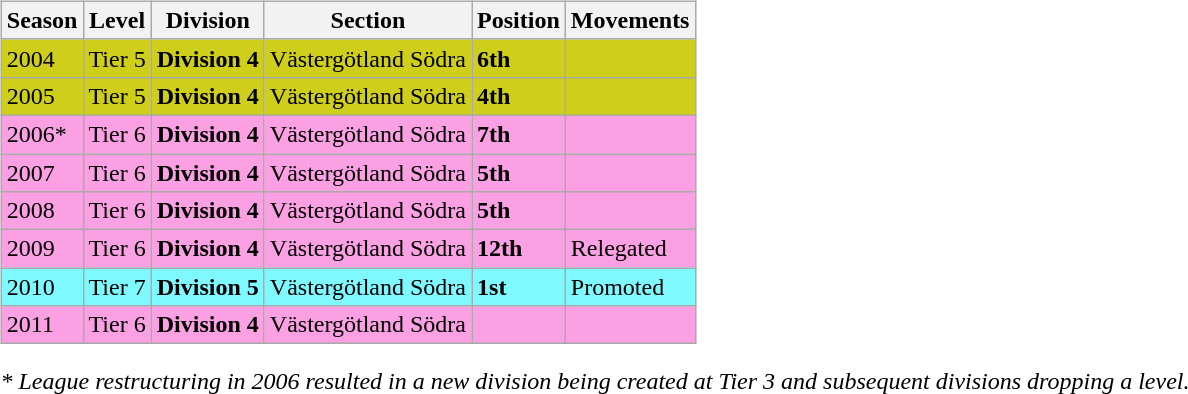<table>
<tr>
<td valign="top" width=0%><br><table class="wikitable">
<tr style="background:#f0f6fa;">
<th><strong>Season</strong></th>
<th><strong>Level</strong></th>
<th><strong>Division</strong></th>
<th><strong>Section</strong></th>
<th><strong>Position</strong></th>
<th><strong>Movements</strong></th>
</tr>
<tr>
<td style="background:#CECE1B;">2004</td>
<td style="background:#CECE1B;">Tier 5</td>
<td style="background:#CECE1B;"><strong>Division 4</strong></td>
<td style="background:#CECE1B;">Västergötland Södra</td>
<td style="background:#CECE1B;"><strong>6th</strong></td>
<td style="background:#CECE1B;"></td>
</tr>
<tr>
<td style="background:#CECE1B;">2005</td>
<td style="background:#CECE1B;">Tier 5</td>
<td style="background:#CECE1B;"><strong>Division 4</strong></td>
<td style="background:#CECE1B;">Västergötland Södra</td>
<td style="background:#CECE1B;"><strong>4th</strong></td>
<td style="background:#CECE1B;"></td>
</tr>
<tr>
<td style="background:#FBA0E3;">2006*</td>
<td style="background:#FBA0E3;">Tier 6</td>
<td style="background:#FBA0E3;"><strong>Division 4</strong></td>
<td style="background:#FBA0E3;">Västergötland Södra</td>
<td style="background:#FBA0E3;"><strong>7th</strong></td>
<td style="background:#FBA0E3;"></td>
</tr>
<tr>
<td style="background:#FBA0E3;">2007</td>
<td style="background:#FBA0E3;">Tier 6</td>
<td style="background:#FBA0E3;"><strong>Division 4</strong></td>
<td style="background:#FBA0E3;">Västergötland Södra</td>
<td style="background:#FBA0E3;"><strong>5th</strong></td>
<td style="background:#FBA0E3;"></td>
</tr>
<tr>
<td style="background:#FBA0E3;">2008</td>
<td style="background:#FBA0E3;">Tier 6</td>
<td style="background:#FBA0E3;"><strong>Division 4</strong></td>
<td style="background:#FBA0E3;">Västergötland Södra</td>
<td style="background:#FBA0E3;"><strong>5th</strong></td>
<td style="background:#FBA0E3;"></td>
</tr>
<tr>
<td style="background:#FBA0E3;">2009</td>
<td style="background:#FBA0E3;">Tier 6</td>
<td style="background:#FBA0E3;"><strong>Division 4</strong></td>
<td style="background:#FBA0E3;">Västergötland Södra</td>
<td style="background:#FBA0E3;"><strong>12th</strong></td>
<td style="background:#FBA0E3;">Relegated</td>
</tr>
<tr>
<td style="background:#7DF9FF;">2010</td>
<td style="background:#7DF9FF;">Tier 7</td>
<td style="background:#7DF9FF;"><strong>Division 5</strong></td>
<td style="background:#7DF9FF;">Västergötland Södra</td>
<td style="background:#7DF9FF;"><strong>1st</strong></td>
<td style="background:#7DF9FF;">Promoted</td>
</tr>
<tr>
<td style="background:#FBA0E3;">2011</td>
<td style="background:#FBA0E3;">Tier 6</td>
<td style="background:#FBA0E3;"><strong>Division 4</strong></td>
<td style="background:#FBA0E3;">Västergötland Södra</td>
<td style="background:#FBA0E3;"></td>
<td style="background:#FBA0E3;"></td>
</tr>
</table>
<em>* League restructuring in 2006 resulted in a new division being created at Tier 3 and subsequent divisions dropping a level.</em>


</td>
</tr>
</table>
